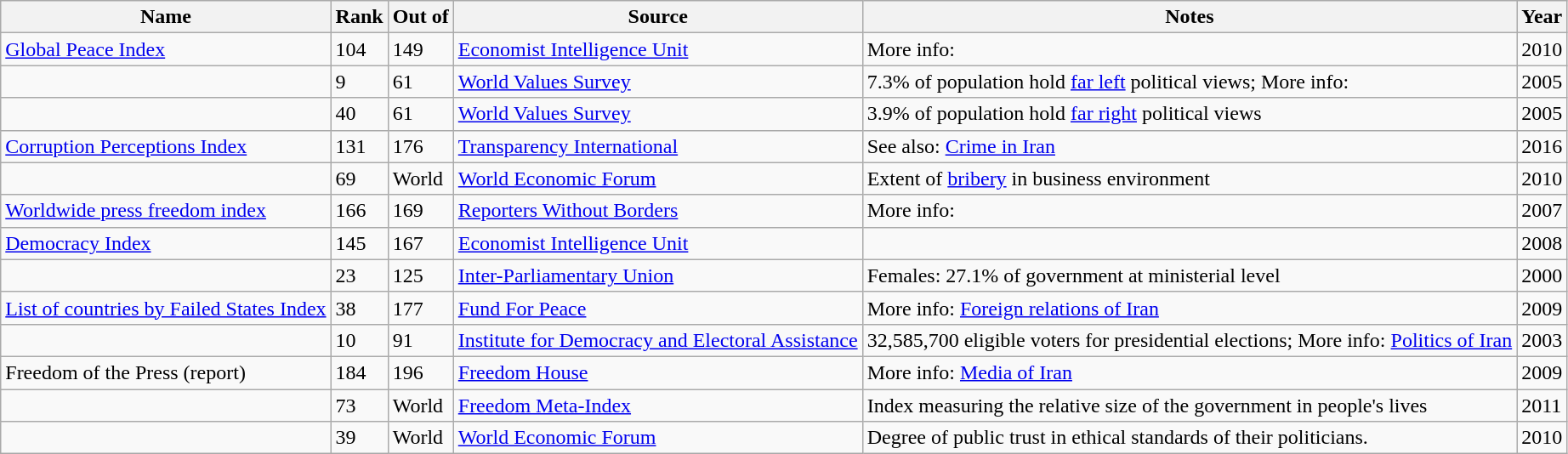<table class="wikitable sortable" style="text-align:left">
<tr>
<th>Name</th>
<th>Rank</th>
<th>Out of</th>
<th>Source</th>
<th>Notes</th>
<th>Year</th>
</tr>
<tr>
<td><a href='#'>Global Peace Index</a></td>
<td>104</td>
<td>149</td>
<td><a href='#'>Economist Intelligence Unit</a></td>
<td>More info: </td>
<td>2010</td>
</tr>
<tr>
<td></td>
<td>9</td>
<td>61</td>
<td><a href='#'>World Values Survey</a></td>
<td>7.3% of population hold <a href='#'>far left</a> political views; More info: </td>
<td>2005</td>
</tr>
<tr>
<td></td>
<td>40</td>
<td>61</td>
<td><a href='#'>World Values Survey</a></td>
<td>3.9% of population hold <a href='#'>far right</a> political views</td>
<td>2005</td>
</tr>
<tr>
<td><a href='#'>Corruption Perceptions Index</a></td>
<td>131</td>
<td>176</td>
<td><a href='#'>Transparency International</a></td>
<td>See also: <a href='#'>Crime in Iran</a></td>
<td>2016</td>
</tr>
<tr>
<td></td>
<td>69</td>
<td>World</td>
<td><a href='#'>World Economic Forum</a></td>
<td>Extent of <a href='#'>bribery</a> in business environment</td>
<td>2010</td>
</tr>
<tr>
<td><a href='#'>Worldwide press freedom index</a></td>
<td>166</td>
<td>169</td>
<td><a href='#'>Reporters Without Borders</a></td>
<td>More info: </td>
<td>2007</td>
</tr>
<tr>
<td><a href='#'>Democracy Index</a></td>
<td>145</td>
<td>167</td>
<td><a href='#'>Economist Intelligence Unit</a></td>
<td></td>
<td>2008</td>
</tr>
<tr>
<td></td>
<td>23</td>
<td>125</td>
<td><a href='#'>Inter-Parliamentary Union</a></td>
<td>Females: 27.1% of government at ministerial level</td>
<td>2000</td>
</tr>
<tr>
<td><a href='#'>List of countries by Failed States Index</a></td>
<td>38</td>
<td>177</td>
<td><a href='#'>Fund For Peace</a></td>
<td>More info: <a href='#'>Foreign relations of Iran</a></td>
<td>2009</td>
</tr>
<tr>
<td></td>
<td>10</td>
<td>91</td>
<td><a href='#'>Institute for Democracy and Electoral Assistance</a></td>
<td>32,585,700 eligible voters for presidential elections; More info: <a href='#'>Politics of Iran</a></td>
<td>2003</td>
</tr>
<tr>
<td>Freedom of the Press (report)</td>
<td>184</td>
<td>196</td>
<td><a href='#'>Freedom House</a></td>
<td>More info: <a href='#'>Media of Iran</a></td>
<td>2009</td>
</tr>
<tr>
<td></td>
<td>73</td>
<td>World</td>
<td><a href='#'>Freedom Meta-Index</a></td>
<td>Index measuring the relative size of the government in people's lives</td>
<td>2011</td>
</tr>
<tr>
<td></td>
<td>39</td>
<td>World</td>
<td><a href='#'>World Economic Forum</a></td>
<td>Degree of public trust in ethical standards of their politicians.</td>
<td>2010</td>
</tr>
</table>
